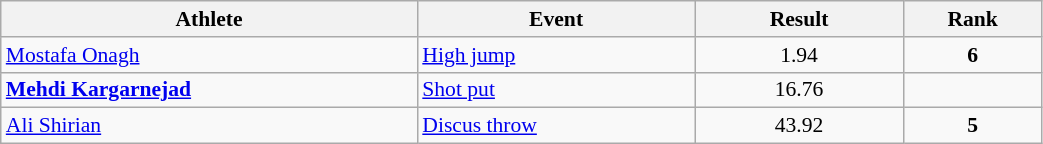<table class="wikitable" width="55%" style="text-align:center; font-size:90%">
<tr>
<th width="30%">Athlete</th>
<th width="20%">Event</th>
<th width="15%">Result</th>
<th width="10%">Rank</th>
</tr>
<tr>
<td align="left"><a href='#'>Mostafa Onagh</a></td>
<td align="left"><a href='#'>High jump</a></td>
<td>1.94</td>
<td><strong>6</strong></td>
</tr>
<tr>
<td align="left"><strong><a href='#'>Mehdi Kargarnejad</a></strong></td>
<td align="left"><a href='#'>Shot put</a></td>
<td>16.76</td>
<td></td>
</tr>
<tr>
<td align="left"><a href='#'>Ali Shirian</a></td>
<td align="left"><a href='#'>Discus throw</a></td>
<td>43.92</td>
<td><strong>5</strong></td>
</tr>
</table>
